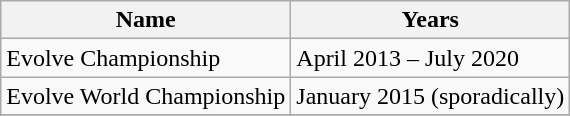<table class="wikitable" border="1">
<tr>
<th>Name</th>
<th>Years</th>
</tr>
<tr>
<td>Evolve Championship</td>
<td>April 2013 – July 2020</td>
</tr>
<tr>
<td>Evolve World Championship</td>
<td>January 2015 (sporadically)</td>
</tr>
<tr>
</tr>
</table>
